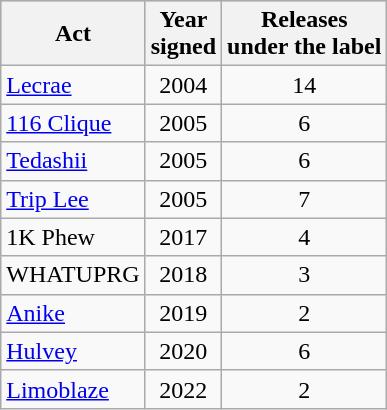<table class="wikitable">
<tr style="background:#ccc;">
<th style="text-align:center;">Act</th>
<th style="text-align:center;">Year<br>signed</th>
<th style="text-align:center;">Releases <br>under the label</th>
</tr>
<tr>
<td><a href='#'>Lecrae</a></td>
<td style="text-align:center;">2004</td>
<td style="text-align:center;">14</td>
</tr>
<tr>
<td><a href='#'>116 Clique</a></td>
<td style="text-align:center;">2005</td>
<td style="text-align:center;">6</td>
</tr>
<tr>
<td><a href='#'>Tedashii</a></td>
<td style="text-align:center;">2005</td>
<td style="text-align:center;">6</td>
</tr>
<tr>
<td><a href='#'>Trip Lee</a></td>
<td style="text-align:center;">2005</td>
<td style="text-align:center;">7</td>
</tr>
<tr>
<td>1K Phew</td>
<td style="text-align:center;">2017</td>
<td style="text-align:center;">4</td>
</tr>
<tr>
<td>WHATUPRG</td>
<td style="text-align:center;">2018</td>
<td style="text-align:center;">3</td>
</tr>
<tr>
<td><a href='#'>Anike</a></td>
<td style="text-align:center;">2019</td>
<td style="text-align:center;">2</td>
</tr>
<tr>
<td><a href='#'>Hulvey</a></td>
<td style="text-align:center;">2020</td>
<td style="text-align:center;">6</td>
</tr>
<tr>
<td><a href='#'>Limoblaze</a></td>
<td style="text-align:center;">2022</td>
<td style="text-align:center;">2</td>
</tr>
</table>
